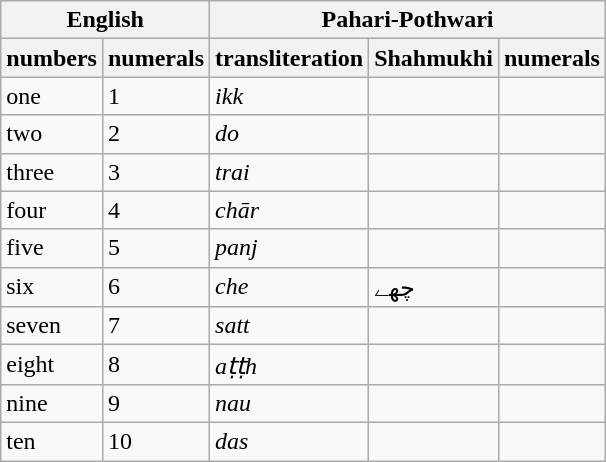<table class="wikitable">
<tr>
<th colspan="2">English</th>
<th colspan="3">Pahari-Pothwari</th>
</tr>
<tr>
<th>numbers</th>
<th>numerals</th>
<th>transliteration</th>
<th>Shahmukhi</th>
<th>numerals</th>
</tr>
<tr>
<td>one</td>
<td>1</td>
<td><em>ikk</em></td>
<td></td>
<td></td>
</tr>
<tr>
<td>two</td>
<td>2</td>
<td><em>do</em></td>
<td></td>
<td></td>
</tr>
<tr>
<td>three</td>
<td>3</td>
<td><em>trai</em></td>
<td></td>
<td></td>
</tr>
<tr>
<td>four</td>
<td>4</td>
<td><em>chār</em></td>
<td></td>
<td></td>
</tr>
<tr>
<td>five</td>
<td>5</td>
<td><em>panj</em></td>
<td></td>
<td></td>
</tr>
<tr>
<td>six</td>
<td>6</td>
<td><em>che</em></td>
<td {{resize>چھے</td>
<td></td>
</tr>
<tr>
<td>seven</td>
<td>7</td>
<td><em>satt</em></td>
<td></td>
<td></td>
</tr>
<tr>
<td>eight</td>
<td>8</td>
<td><em>aṭṭh</em></td>
<td></td>
<td></td>
</tr>
<tr>
<td>nine</td>
<td>9</td>
<td><em>nau</em></td>
<td></td>
<td></td>
</tr>
<tr>
<td>ten</td>
<td>10</td>
<td><em>das</em></td>
<td></td>
<td></td>
</tr>
</table>
